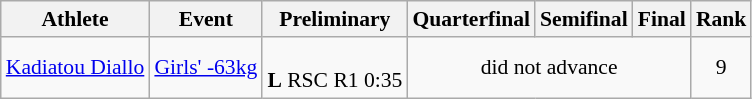<table class="wikitable" style="text-align:left; font-size:90%">
<tr>
<th>Athlete</th>
<th>Event</th>
<th>Preliminary</th>
<th>Quarterfinal</th>
<th>Semifinal</th>
<th>Final</th>
<th>Rank</th>
</tr>
<tr>
<td><a href='#'>Kadiatou Diallo</a></td>
<td><a href='#'>Girls' -63kg</a></td>
<td align=center> <br> <strong>L</strong> RSC R1 0:35</td>
<td align=center colspan=3>did not advance</td>
<td align=center>9</td>
</tr>
</table>
